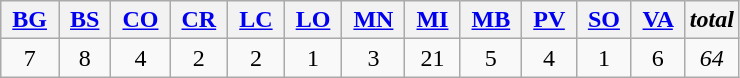<table class="wikitable" border="1">
<tr style="vertical-align:bottom;">
<th> <a href='#'>BG</a> </th>
<th> <a href='#'>BS</a> </th>
<th> <a href='#'>CO</a> </th>
<th> <a href='#'>CR</a> </th>
<th> <a href='#'>LC</a> </th>
<th> <a href='#'>LO</a> </th>
<th> <a href='#'>MN</a> </th>
<th> <a href='#'>MI</a> </th>
<th> <a href='#'>MB</a> </th>
<th> <a href='#'>PV</a> </th>
<th> <a href='#'>SO</a> </th>
<th> <a href='#'>VA</a> </th>
<th><em>total</em></th>
</tr>
<tr style="text-align:center;">
<td>7</td>
<td>8</td>
<td>4</td>
<td>2</td>
<td>2</td>
<td>1</td>
<td>3</td>
<td>21</td>
<td>5</td>
<td>4</td>
<td>1</td>
<td>6</td>
<td><em>64</em></td>
</tr>
</table>
